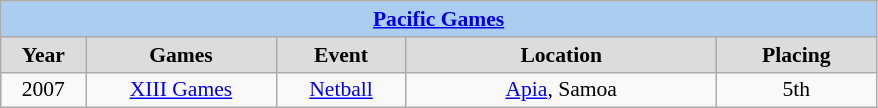<table class=wikitable style="text-align:center; font-size:90%">
<tr>
<th colspan=5 style=background:#ABCDEF><a href='#'>Pacific Games</a></th>
</tr>
<tr>
<th width=50 style=background:gainsboro>Year</th>
<th width=120 style=background:gainsboro>Games</th>
<th width=80 style=background:gainsboro>Event</th>
<th width=200 style=background:gainsboro>Location</th>
<th width=100 style=background:gainsboro>Placing</th>
</tr>
<tr>
<td>2007</td>
<td><a href='#'>XIII Games</a></td>
<td><a href='#'>Netball</a></td>
<td><a href='#'>Apia</a>, Samoa</td>
<td bgcolor=>5th</td>
</tr>
</table>
